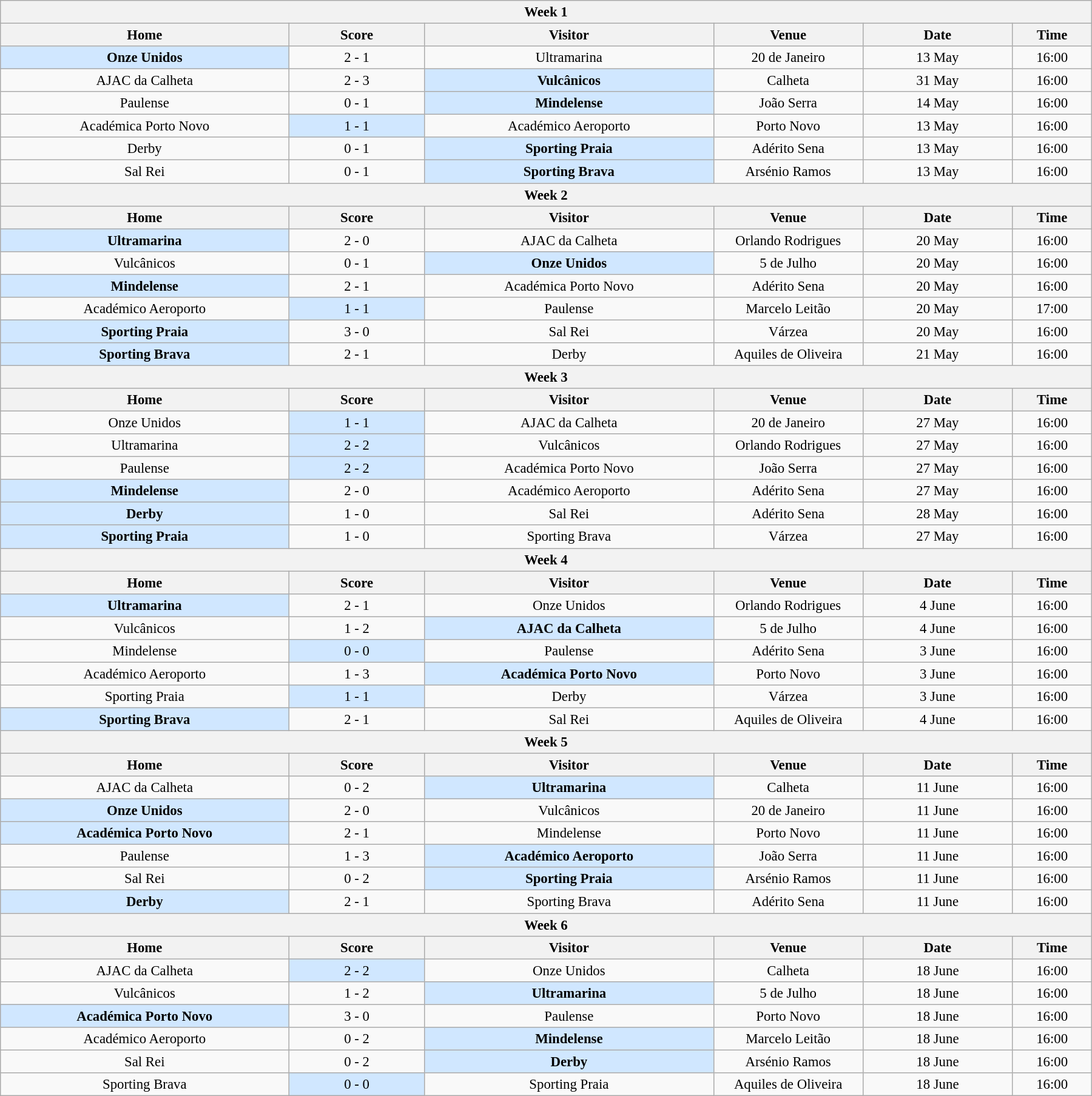<table class="wikitable" style="font-size:95%; text-align: center; width: 95%; margin:1em auto;">
<tr>
<th colspan="12" style="with: 100%;" align=center>Week 1</th>
</tr>
<tr>
<th width="200">Home</th>
<th width="90">Score</th>
<th width="200">Visitor</th>
<th width="100">Venue</th>
<th width="100">Date</th>
<th width="50">Time</th>
</tr>
<tr align=center>
<td bgcolor=#D0E7FF><strong>Onze Unidos</strong></td>
<td>2 - 1</td>
<td>Ultramarina</td>
<td>20 de Janeiro</td>
<td>13 May</td>
<td>16:00</td>
</tr>
<tr align=center>
<td>AJAC da Calheta</td>
<td>2 - 3</td>
<td bgcolor=#D0E7FF><strong>Vulcânicos</strong></td>
<td>Calheta</td>
<td>31 May</td>
<td>16:00</td>
</tr>
<tr align=center>
<td>Paulense</td>
<td>0 - 1</td>
<td bgcolor=#D0E7FF><strong>Mindelense</strong></td>
<td>João Serra</td>
<td>14 May</td>
<td>16:00</td>
</tr>
<tr align=center>
<td>Académica Porto Novo</td>
<td bgcolor=#D0E7FF>1 - 1</td>
<td>Académico Aeroporto</td>
<td>Porto Novo</td>
<td>13 May</td>
<td>16:00</td>
</tr>
<tr align=center>
<td>Derby</td>
<td>0 - 1</td>
<td bgcolor=#D0E7FF><strong>Sporting Praia</strong></td>
<td>Adérito Sena</td>
<td>13 May</td>
<td>16:00</td>
</tr>
<tr align=center>
<td>Sal Rei</td>
<td>0 - 1</td>
<td bgcolor=#D0E7FF><strong>Sporting Brava</strong></td>
<td>Arsénio Ramos</td>
<td>13 May</td>
<td>16:00</td>
</tr>
<tr>
<th colspan="12" style="with: 100%;" align=center>Week 2</th>
</tr>
<tr>
<th width="200">Home</th>
<th width="90">Score</th>
<th width="200">Visitor</th>
<th width="100">Venue</th>
<th width="100">Date</th>
<th width="50">Time</th>
</tr>
<tr align=center>
<td bgcolor=#D0E7FF><strong>Ultramarina</strong></td>
<td>2 - 0</td>
<td>AJAC da Calheta</td>
<td>Orlando Rodrigues</td>
<td>20 May</td>
<td>16:00</td>
</tr>
<tr align=center>
<td>Vulcânicos</td>
<td>0 - 1</td>
<td bgcolor=#D0E7FF><strong>Onze Unidos</strong></td>
<td>5 de Julho</td>
<td>20 May</td>
<td>16:00</td>
</tr>
<tr align=center>
<td bgcolor=#D0E7FF><strong>Mindelense</strong></td>
<td>2 - 1</td>
<td>Académica Porto Novo</td>
<td>Adérito Sena</td>
<td>20 May</td>
<td>16:00</td>
</tr>
<tr align=center>
<td>Académico Aeroporto</td>
<td bgcolor=#D0E7FF>1 - 1</td>
<td>Paulense</td>
<td>Marcelo Leitão</td>
<td>20 May</td>
<td>17:00</td>
</tr>
<tr align=center>
<td bgcolor=#D0E7FF><strong>Sporting Praia</strong></td>
<td>3 - 0</td>
<td>Sal Rei</td>
<td>Várzea</td>
<td>20 May</td>
<td>16:00</td>
</tr>
<tr align=center>
<td bgcolor=#D0E7FF><strong>Sporting Brava</strong></td>
<td>2 - 1</td>
<td>Derby</td>
<td>Aquiles de Oliveira</td>
<td>21 May</td>
<td>16:00</td>
</tr>
<tr>
<th colspan="12" style="with: 100%;" align=center>Week 3</th>
</tr>
<tr>
<th width="200">Home</th>
<th width="90">Score</th>
<th width="200">Visitor</th>
<th width="100">Venue</th>
<th width="100">Date</th>
<th width="50">Time</th>
</tr>
<tr align=center>
<td>Onze Unidos</td>
<td bgcolor=#D0E7FF>1 - 1</td>
<td>AJAC da Calheta</td>
<td>20 de Janeiro</td>
<td>27 May</td>
<td>16:00</td>
</tr>
<tr align=center>
<td>Ultramarina</td>
<td bgcolor=#D0E7FF>2 - 2</td>
<td>Vulcânicos</td>
<td>Orlando Rodrigues</td>
<td>27 May</td>
<td>16:00</td>
</tr>
<tr align=center>
<td>Paulense</td>
<td bgcolor=#D0E7FF>2 - 2</td>
<td>Académica Porto Novo</td>
<td>João Serra</td>
<td>27 May</td>
<td>16:00</td>
</tr>
<tr align=center>
<td bgcolor=#D0E7FF><strong>Mindelense</strong></td>
<td>2 - 0</td>
<td>Académico Aeroporto</td>
<td>Adérito Sena</td>
<td>27 May</td>
<td>16:00</td>
</tr>
<tr align=center>
<td bgcolor=#D0E7FF><strong>Derby</strong></td>
<td>1 - 0</td>
<td>Sal Rei</td>
<td>Adérito Sena</td>
<td>28 May</td>
<td>16:00</td>
</tr>
<tr align=center>
<td bgcolor=#D0E7FF><strong>Sporting Praia</strong></td>
<td>1 - 0</td>
<td>Sporting Brava</td>
<td>Várzea</td>
<td>27 May</td>
<td>16:00</td>
</tr>
<tr>
<th colspan="12" style="with: 100%;" align=center>Week 4</th>
</tr>
<tr>
<th width="200">Home</th>
<th width="90">Score</th>
<th width="200">Visitor</th>
<th width="100">Venue</th>
<th width="100">Date</th>
<th width="50">Time</th>
</tr>
<tr align=center>
<td bgcolor=#D0E7FF><strong>Ultramarina</strong></td>
<td>2 - 1</td>
<td>Onze Unidos</td>
<td>Orlando Rodrigues</td>
<td>4 June</td>
<td>16:00</td>
</tr>
<tr align=center>
<td>Vulcânicos</td>
<td>1 - 2</td>
<td bgcolor=#D0E7FF><strong>AJAC da Calheta</strong></td>
<td>5 de Julho</td>
<td>4 June</td>
<td>16:00</td>
</tr>
<tr align=center>
<td>Mindelense</td>
<td bgcolor=#D0E7FF>0 - 0</td>
<td>Paulense</td>
<td>Adérito Sena</td>
<td>3 June</td>
<td>16:00</td>
</tr>
<tr align=center>
<td>Académico Aeroporto</td>
<td>1 - 3</td>
<td bgcolor=#D0E7FF><strong>Académica Porto Novo</strong></td>
<td>Porto Novo</td>
<td>3 June</td>
<td>16:00</td>
</tr>
<tr align=center>
<td>Sporting Praia</td>
<td bgcolor=#D0E7FF>1 - 1</td>
<td>Derby</td>
<td>Várzea</td>
<td>3 June</td>
<td>16:00</td>
</tr>
<tr align=center>
<td bgcolor=#D0E7FF><strong>Sporting Brava</strong></td>
<td>2 - 1</td>
<td>Sal Rei</td>
<td>Aquiles de Oliveira</td>
<td>4 June</td>
<td>16:00</td>
</tr>
<tr>
<th colspan="12" style="with: 100%;" align=center>Week 5</th>
</tr>
<tr>
<th width="200">Home</th>
<th width="90">Score</th>
<th width="200">Visitor</th>
<th width="100">Venue</th>
<th width="100">Date</th>
<th width="50">Time</th>
</tr>
<tr align=center>
<td>AJAC da Calheta</td>
<td>0 - 2</td>
<td bgcolor=#D0E7FF><strong>Ultramarina</strong></td>
<td>Calheta</td>
<td>11 June</td>
<td>16:00</td>
</tr>
<tr align=center>
<td bgcolor=#D0E7FF><strong>Onze Unidos</strong></td>
<td>2 - 0</td>
<td>Vulcânicos</td>
<td>20 de Janeiro</td>
<td>11 June</td>
<td>16:00</td>
</tr>
<tr align=center>
<td bgcolor=#D0E7FF><strong>Académica Porto Novo</strong></td>
<td>2 - 1</td>
<td>Mindelense</td>
<td>Porto Novo</td>
<td>11 June</td>
<td>16:00</td>
</tr>
<tr align=center>
<td>Paulense</td>
<td>1 - 3</td>
<td bgcolor=#D0E7FF><strong>Académico Aeroporto</strong></td>
<td>João Serra</td>
<td>11 June</td>
<td>16:00</td>
</tr>
<tr align=center>
<td>Sal Rei</td>
<td>0 - 2</td>
<td bgcolor=#D0E7FF><strong>Sporting Praia</strong></td>
<td>Arsénio Ramos</td>
<td>11 June</td>
<td>16:00</td>
</tr>
<tr align=center>
<td bgcolor=#D0E7FF><strong>Derby</strong></td>
<td>2 - 1</td>
<td>Sporting Brava</td>
<td>Adérito Sena</td>
<td>11 June</td>
<td>16:00</td>
</tr>
<tr>
<th colspan="12" style="with: 100%;" align=center>Week 6</th>
</tr>
<tr>
<th width="200">Home</th>
<th width="90">Score</th>
<th width="200">Visitor</th>
<th width="100">Venue</th>
<th width="100">Date</th>
<th width="50">Time</th>
</tr>
<tr align=center>
<td>AJAC da Calheta</td>
<td bgcolor=#D0E7FF>2 - 2</td>
<td>Onze Unidos</td>
<td>Calheta</td>
<td>18 June</td>
<td>16:00</td>
</tr>
<tr align=center>
<td>Vulcânicos</td>
<td>1 - 2</td>
<td bgcolor=#D0E7FF><strong>Ultramarina</strong></td>
<td>5 de Julho</td>
<td>18 June</td>
<td>16:00</td>
</tr>
<tr align=center>
<td bgcolor=#D0E7FF><strong>Académica Porto Novo</strong></td>
<td>3 - 0</td>
<td>Paulense</td>
<td>Porto Novo</td>
<td>18 June</td>
<td>16:00</td>
</tr>
<tr align=center>
<td>Académico Aeroporto</td>
<td>0 - 2</td>
<td bgcolor=#D0E7FF><strong>Mindelense</strong></td>
<td>Marcelo Leitão</td>
<td>18 June</td>
<td>16:00</td>
</tr>
<tr align=center>
<td>Sal Rei</td>
<td>0 - 2</td>
<td bgcolor=#D0E7FF><strong>Derby</strong></td>
<td>Arsénio Ramos</td>
<td>18 June</td>
<td>16:00</td>
</tr>
<tr align=center>
<td>Sporting Brava</td>
<td bgcolor=#D0E7FF>0 - 0</td>
<td>Sporting Praia</td>
<td>Aquiles de Oliveira</td>
<td>18 June</td>
<td>16:00</td>
</tr>
</table>
